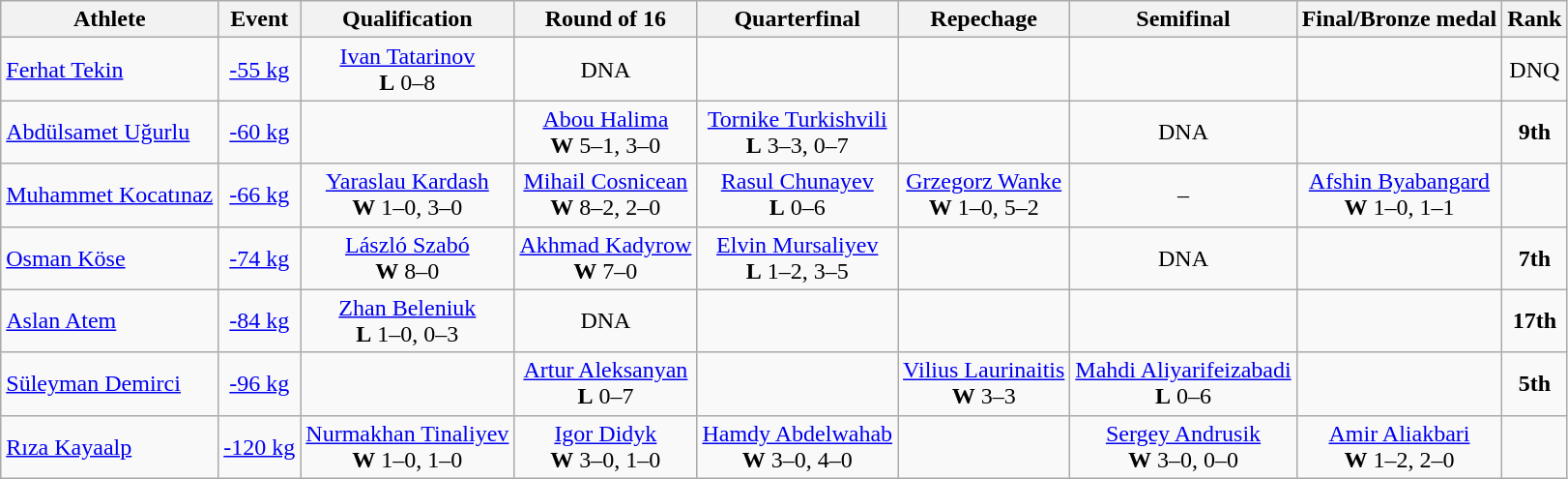<table class="wikitable">
<tr>
<th>Athlete</th>
<th>Event</th>
<th>Qualification</th>
<th>Round of 16</th>
<th>Quarterfinal</th>
<th>Repechage</th>
<th>Semifinal</th>
<th>Final/Bronze medal</th>
<th>Rank</th>
</tr>
<tr align=center>
<td align=left><a href='#'>Ferhat Tekin</a></td>
<td><a href='#'>-55 kg</a></td>
<td> <a href='#'>Ivan Tatarinov</a><br><strong>L</strong> 0–8</td>
<td>DNA</td>
<td></td>
<td></td>
<td></td>
<td></td>
<td>DNQ</td>
</tr>
<tr align=center>
<td align=left><a href='#'>Abdülsamet Uğurlu</a></td>
<td><a href='#'>-60 kg</a></td>
<td></td>
<td> <a href='#'>Abou Halima</a><br><strong>W</strong> 5–1, 3–0</td>
<td> <a href='#'>Tornike Turkishvili</a><br><strong>L</strong> 3–3, 0–7</td>
<td></td>
<td>DNA</td>
<td></td>
<td><strong>9th</strong></td>
</tr>
<tr align=center>
<td align=left><a href='#'>Muhammet Kocatınaz</a></td>
<td><a href='#'>-66 kg</a></td>
<td> <a href='#'>Yaraslau Kardash</a><br><strong>W</strong> 1–0, 3–0</td>
<td> <a href='#'>Mihail Cosnicean</a><br><strong>W</strong> 8–2, 2–0</td>
<td> <a href='#'>Rasul Chunayev</a><br><strong>L</strong> 0–6</td>
<td> <a href='#'>Grzegorz Wanke</a><br><strong>W</strong> 1–0, 5–2</td>
<td>–</td>
<td> <a href='#'>Afshin Byabangard</a><br><strong>W</strong> 1–0, 1–1</td>
<td></td>
</tr>
<tr align=center>
<td align=left><a href='#'>Osman Köse</a></td>
<td><a href='#'>-74 kg</a></td>
<td> <a href='#'>László Szabó</a><br><strong>W</strong> 8–0</td>
<td> <a href='#'>Akhmad Kadyrow</a><br><strong>W</strong> 7–0</td>
<td> <a href='#'>Elvin Mursaliyev</a><br><strong>L</strong> 1–2, 3–5</td>
<td></td>
<td>DNA</td>
<td></td>
<td><strong>7th</strong></td>
</tr>
<tr align=center>
<td align=left><a href='#'>Aslan Atem</a></td>
<td><a href='#'>-84 kg</a></td>
<td> <a href='#'>Zhan Beleniuk</a><br><strong>L</strong> 1–0, 0–3</td>
<td>DNA</td>
<td></td>
<td></td>
<td></td>
<td></td>
<td><strong>17th</strong></td>
</tr>
<tr align=center>
<td align=left><a href='#'>Süleyman Demirci</a></td>
<td><a href='#'>-96 kg</a></td>
<td></td>
<td> <a href='#'>Artur Aleksanyan</a><br><strong>L</strong> 0–7</td>
<td></td>
<td> <a href='#'>Vilius Laurinaitis</a><br><strong>W</strong> 3–3</td>
<td> <a href='#'>Mahdi Aliyarifeizabadi</a><br><strong>L</strong> 0–6</td>
<td></td>
<td><strong>5th</strong></td>
</tr>
<tr align=center>
<td align=left><a href='#'>Rıza Kayaalp</a></td>
<td><a href='#'>-120 kg</a></td>
<td> <a href='#'>Nurmakhan Tinaliyev</a><br><strong>W</strong> 1–0, 1–0</td>
<td> <a href='#'>Igor Didyk</a><br><strong>W</strong> 3–0, 1–0</td>
<td> <a href='#'>Hamdy Abdelwahab</a><br><strong>W</strong> 3–0, 4–0</td>
<td></td>
<td> <a href='#'>Sergey Andrusik</a><br><strong>W</strong> 3–0, 0–0</td>
<td> <a href='#'>Amir Aliakbari</a><br><strong>W</strong> 1–2, 2–0</td>
<td></td>
</tr>
</table>
